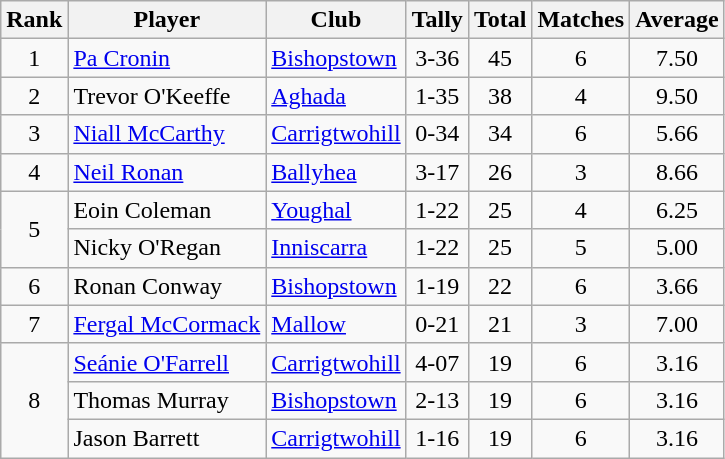<table class="wikitable">
<tr>
<th>Rank</th>
<th>Player</th>
<th>Club</th>
<th>Tally</th>
<th>Total</th>
<th>Matches</th>
<th>Average</th>
</tr>
<tr>
<td rowspan=1 align=center>1</td>
<td><a href='#'>Pa Cronin</a></td>
<td><a href='#'>Bishopstown</a></td>
<td align=center>3-36</td>
<td align=center>45</td>
<td align=center>6</td>
<td align=center>7.50</td>
</tr>
<tr>
<td rowspan=1 align=center>2</td>
<td>Trevor O'Keeffe</td>
<td><a href='#'>Aghada</a></td>
<td align=center>1-35</td>
<td align=center>38</td>
<td align=center>4</td>
<td align=center>9.50</td>
</tr>
<tr>
<td rowspan=1 align=center>3</td>
<td><a href='#'>Niall McCarthy</a></td>
<td><a href='#'>Carrigtwohill</a></td>
<td align=center>0-34</td>
<td align=center>34</td>
<td align=center>6</td>
<td align=center>5.66</td>
</tr>
<tr>
<td rowspan=1 align=center>4</td>
<td><a href='#'>Neil Ronan</a></td>
<td><a href='#'>Ballyhea</a></td>
<td align=center>3-17</td>
<td align=center>26</td>
<td align=center>3</td>
<td align=center>8.66</td>
</tr>
<tr>
<td rowspan=2 align=center>5</td>
<td>Eoin Coleman</td>
<td><a href='#'>Youghal</a></td>
<td align=center>1-22</td>
<td align=center>25</td>
<td align=center>4</td>
<td align=center>6.25</td>
</tr>
<tr>
<td>Nicky O'Regan</td>
<td><a href='#'>Inniscarra</a></td>
<td align=center>1-22</td>
<td align=center>25</td>
<td align=center>5</td>
<td align=center>5.00</td>
</tr>
<tr>
<td rowspan=1 align=center>6</td>
<td>Ronan Conway</td>
<td><a href='#'>Bishopstown</a></td>
<td align=center>1-19</td>
<td align=center>22</td>
<td align=center>6</td>
<td align=center>3.66</td>
</tr>
<tr>
<td rowspan=1 align=center>7</td>
<td><a href='#'>Fergal McCormack</a></td>
<td><a href='#'>Mallow</a></td>
<td align=center>0-21</td>
<td align=center>21</td>
<td align=center>3</td>
<td align=center>7.00</td>
</tr>
<tr>
<td rowspan=3 align=center>8</td>
<td><a href='#'>Seánie O'Farrell</a></td>
<td><a href='#'>Carrigtwohill</a></td>
<td align=center>4-07</td>
<td align=center>19</td>
<td align=center>6</td>
<td align=center>3.16</td>
</tr>
<tr>
<td>Thomas Murray</td>
<td><a href='#'>Bishopstown</a></td>
<td align=center>2-13</td>
<td align=center>19</td>
<td align=center>6</td>
<td align=center>3.16</td>
</tr>
<tr>
<td>Jason Barrett</td>
<td><a href='#'>Carrigtwohill</a></td>
<td align=center>1-16</td>
<td align=center>19</td>
<td align=center>6</td>
<td align=center>3.16</td>
</tr>
</table>
